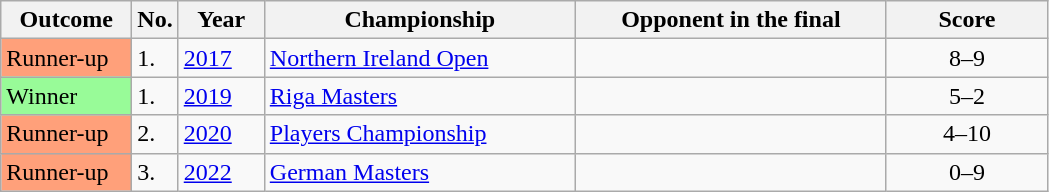<table class="sortable wikitable">
<tr>
<th width="80">Outcome</th>
<th width="20">No.</th>
<th width="50">Year</th>
<th style="width:200px;">Championship</th>
<th style="width:200px;">Opponent in the final</th>
<th style="width:100px;">Score</th>
</tr>
<tr>
<td style="background:#ffa07a;">Runner-up</td>
<td>1.</td>
<td><a href='#'>2017</a></td>
<td><a href='#'>Northern Ireland Open</a></td>
<td> </td>
<td style="text-align:center;">8–9</td>
</tr>
<tr>
<td style="background:#98FB98">Winner</td>
<td>1.</td>
<td><a href='#'>2019</a></td>
<td><a href='#'>Riga Masters</a></td>
<td> </td>
<td style="text-align:center;">5–2</td>
</tr>
<tr>
<td style="background:#ffa07a;">Runner-up</td>
<td>2.</td>
<td><a href='#'>2020</a></td>
<td><a href='#'>Players Championship</a></td>
<td> </td>
<td style="text-align:center;">4–10</td>
</tr>
<tr>
<td style="background:#ffa07a;">Runner-up</td>
<td>3.</td>
<td><a href='#'>2022</a></td>
<td><a href='#'>German Masters</a></td>
<td> </td>
<td style="text-align:center;">0–9</td>
</tr>
</table>
